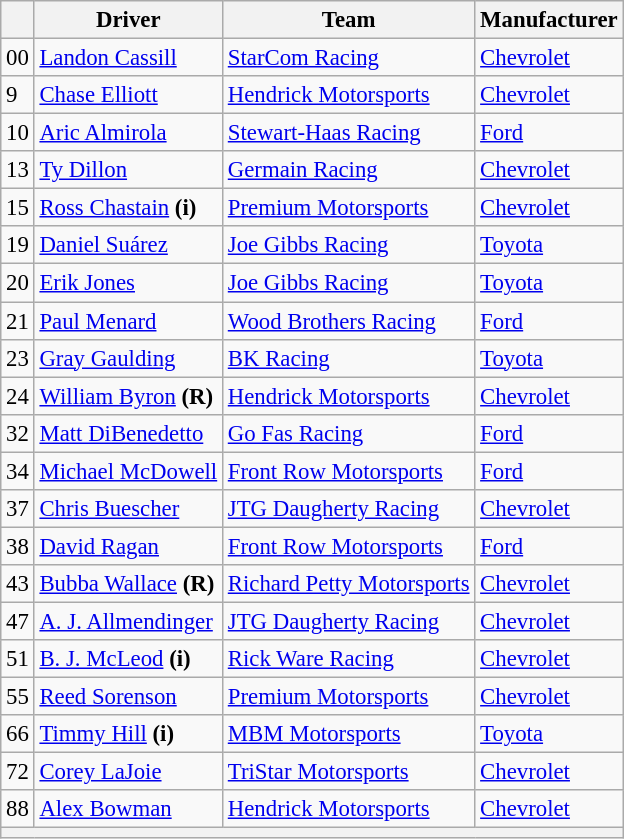<table class="wikitable" style="font-size:95%">
<tr>
<th></th>
<th>Driver</th>
<th>Team</th>
<th>Manufacturer</th>
</tr>
<tr>
<td>00</td>
<td><a href='#'>Landon Cassill</a></td>
<td><a href='#'>StarCom Racing</a></td>
<td><a href='#'>Chevrolet</a></td>
</tr>
<tr>
<td>9</td>
<td><a href='#'>Chase Elliott</a></td>
<td><a href='#'>Hendrick Motorsports</a></td>
<td><a href='#'>Chevrolet</a></td>
</tr>
<tr>
<td>10</td>
<td><a href='#'>Aric Almirola</a></td>
<td><a href='#'>Stewart-Haas Racing</a></td>
<td><a href='#'>Ford</a></td>
</tr>
<tr>
<td>13</td>
<td><a href='#'>Ty Dillon</a></td>
<td><a href='#'>Germain Racing</a></td>
<td><a href='#'>Chevrolet</a></td>
</tr>
<tr>
<td>15</td>
<td><a href='#'>Ross Chastain</a> <strong>(i)</strong></td>
<td><a href='#'>Premium Motorsports</a></td>
<td><a href='#'>Chevrolet</a></td>
</tr>
<tr>
<td>19</td>
<td><a href='#'>Daniel Suárez</a></td>
<td><a href='#'>Joe Gibbs Racing</a></td>
<td><a href='#'>Toyota</a></td>
</tr>
<tr>
<td>20</td>
<td><a href='#'>Erik Jones</a></td>
<td><a href='#'>Joe Gibbs Racing</a></td>
<td><a href='#'>Toyota</a></td>
</tr>
<tr>
<td>21</td>
<td><a href='#'>Paul Menard</a></td>
<td><a href='#'>Wood Brothers Racing</a></td>
<td><a href='#'>Ford</a></td>
</tr>
<tr>
<td>23</td>
<td><a href='#'>Gray Gaulding</a></td>
<td><a href='#'>BK Racing</a></td>
<td><a href='#'>Toyota</a></td>
</tr>
<tr>
<td>24</td>
<td><a href='#'>William Byron</a> <strong>(R)</strong></td>
<td><a href='#'>Hendrick Motorsports</a></td>
<td><a href='#'>Chevrolet</a></td>
</tr>
<tr>
<td>32</td>
<td><a href='#'>Matt DiBenedetto</a></td>
<td><a href='#'>Go Fas Racing</a></td>
<td><a href='#'>Ford</a></td>
</tr>
<tr>
<td>34</td>
<td><a href='#'>Michael McDowell</a></td>
<td><a href='#'>Front Row Motorsports</a></td>
<td><a href='#'>Ford</a></td>
</tr>
<tr>
<td>37</td>
<td><a href='#'>Chris Buescher</a></td>
<td><a href='#'>JTG Daugherty Racing</a></td>
<td><a href='#'>Chevrolet</a></td>
</tr>
<tr>
<td>38</td>
<td><a href='#'>David Ragan</a></td>
<td><a href='#'>Front Row Motorsports</a></td>
<td><a href='#'>Ford</a></td>
</tr>
<tr>
<td>43</td>
<td><a href='#'>Bubba Wallace</a> <strong>(R)</strong></td>
<td><a href='#'>Richard Petty Motorsports</a></td>
<td><a href='#'>Chevrolet</a></td>
</tr>
<tr>
<td>47</td>
<td><a href='#'>A. J. Allmendinger</a></td>
<td><a href='#'>JTG Daugherty Racing</a></td>
<td><a href='#'>Chevrolet</a></td>
</tr>
<tr>
<td>51</td>
<td><a href='#'>B. J. McLeod</a> <strong>(i)</strong></td>
<td><a href='#'>Rick Ware Racing</a></td>
<td><a href='#'>Chevrolet</a></td>
</tr>
<tr>
<td>55</td>
<td><a href='#'>Reed Sorenson</a></td>
<td><a href='#'>Premium Motorsports</a></td>
<td><a href='#'>Chevrolet</a></td>
</tr>
<tr>
<td>66</td>
<td><a href='#'>Timmy Hill</a> <strong>(i)</strong></td>
<td><a href='#'>MBM Motorsports</a></td>
<td><a href='#'>Toyota</a></td>
</tr>
<tr>
<td>72</td>
<td><a href='#'>Corey LaJoie</a></td>
<td><a href='#'>TriStar Motorsports</a></td>
<td><a href='#'>Chevrolet</a></td>
</tr>
<tr>
<td>88</td>
<td><a href='#'>Alex Bowman</a></td>
<td><a href='#'>Hendrick Motorsports</a></td>
<td><a href='#'>Chevrolet</a></td>
</tr>
<tr>
<th colspan="4"></th>
</tr>
</table>
